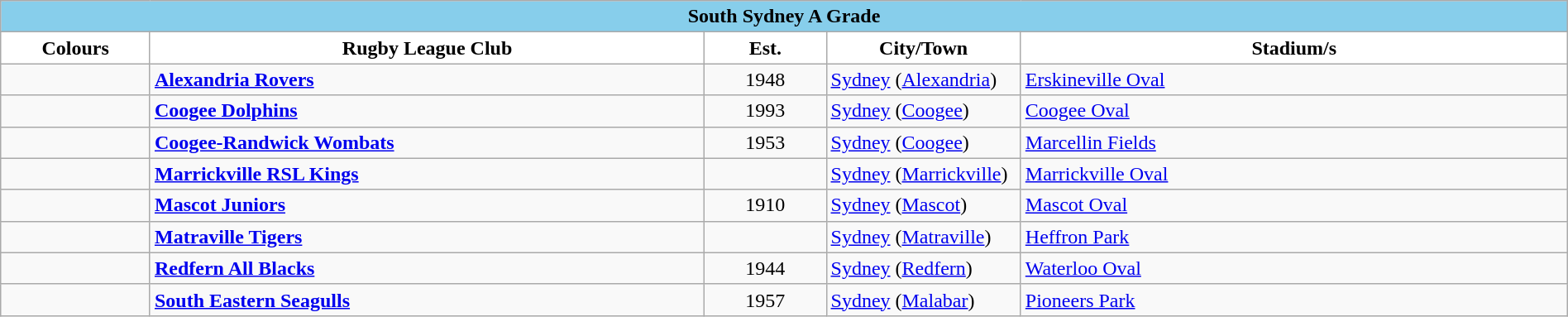<table class="wikitable" style="width: 100%">
<tr>
<td colspan="5" style="background:skyblue; text-align:center;"><strong>South Sydney A Grade</strong></td>
</tr>
<tr>
<th style="background:white; width:01%">Colours</th>
<th style="background:white; width:06%">Rugby League Club</th>
<th style="background:white; width:01%">Est.</th>
<th style="background:white; width:01%">City/Town</th>
<th style="background:white; width:06%">Stadium/s</th>
</tr>
<tr>
<td style="text-align:center"></td>
<td><strong><a href='#'>Alexandria Rovers</a></strong></td>
<td style="text-align:center">1948</td>
<td><a href='#'>Sydney</a> (<a href='#'>Alexandria</a>)</td>
<td><a href='#'>Erskineville Oval</a></td>
</tr>
<tr>
<td style="text-align:center"></td>
<td><strong><a href='#'>Coogee Dolphins</a></strong></td>
<td style="text-align:center">1993</td>
<td><a href='#'>Sydney</a> (<a href='#'>Coogee</a>)</td>
<td><a href='#'>Coogee Oval</a></td>
</tr>
<tr>
<td style="text-align:center"></td>
<td><strong><a href='#'>Coogee-Randwick Wombats</a></strong></td>
<td style="text-align:center">1953</td>
<td><a href='#'>Sydney</a> (<a href='#'>Coogee</a>)</td>
<td><a href='#'>Marcellin Fields</a></td>
</tr>
<tr>
<td></td>
<td><strong><a href='#'>Marrickville RSL Kings</a></strong></td>
<td style="text-align:center"></td>
<td><a href='#'>Sydney</a> (<a href='#'>Marrickville</a>)</td>
<td><a href='#'>Marrickville Oval</a></td>
</tr>
<tr>
<td style="text-align:center"></td>
<td><strong><a href='#'>Mascot Juniors</a></strong></td>
<td style="text-align:center">1910</td>
<td><a href='#'>Sydney</a> (<a href='#'>Mascot</a>)</td>
<td><a href='#'>Mascot Oval</a></td>
</tr>
<tr>
<td style="text-align:center"></td>
<td><strong><a href='#'>Matraville Tigers</a></strong></td>
<td style="text-align:center"></td>
<td><a href='#'>Sydney</a> (<a href='#'>Matraville</a>)</td>
<td><a href='#'>Heffron Park</a></td>
</tr>
<tr>
<td style="text-align:center"></td>
<td><strong><a href='#'>Redfern All Blacks</a></strong></td>
<td style="text-align:center">1944</td>
<td><a href='#'>Sydney</a> (<a href='#'>Redfern</a>)</td>
<td><a href='#'>Waterloo Oval</a></td>
</tr>
<tr>
<td style="text-align:center"></td>
<td><strong><a href='#'>South Eastern Seagulls</a></strong></td>
<td style="text-align:center">1957</td>
<td><a href='#'>Sydney</a> (<a href='#'>Malabar</a>)</td>
<td><a href='#'>Pioneers Park</a></td>
</tr>
</table>
